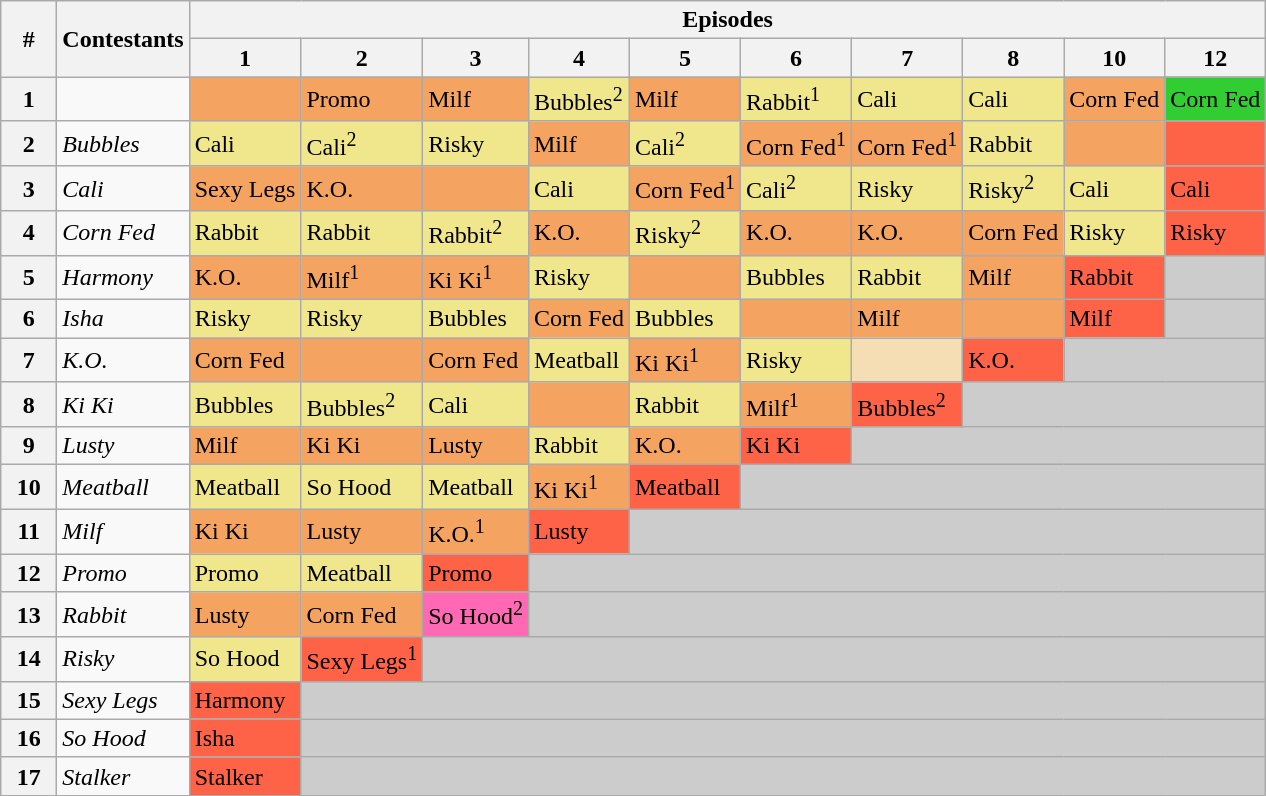<table class="wikitable">
<tr>
<th width="30" rowspan=2>#</th>
<th rowspan=2>Contestants</th>
<th colspan=10>Episodes</th>
</tr>
<tr>
<th>1</th>
<th>2</th>
<th>3</th>
<th>4</th>
<th>5</th>
<th>6</th>
<th>7</th>
<th>8</th>
<th>10</th>
<th>12</th>
</tr>
<tr>
<th>1</th>
<td></td>
<td bgcolor="sandybrown"></td>
<td bgcolor="sandybrown">Promo</td>
<td bgcolor="sandybrown">Milf</td>
<td bgcolor="khaki">Bubbles<sup>2</sup></td>
<td bgcolor="sandybrown">Milf</td>
<td bgcolor="khaki">Rabbit<sup>1</sup></td>
<td bgcolor="khaki">Cali</td>
<td bgcolor="khaki">Cali</td>
<td bgcolor="sandybrown">Corn Fed</td>
<td bgcolor="limegreen">Corn Fed</td>
</tr>
<tr>
<th>2</th>
<td><em>Bubbles</em></td>
<td bgcolor="khaki">Cali</td>
<td bgcolor="khaki">Cali<sup>2</sup></td>
<td bgcolor="khaki">Risky</td>
<td bgcolor="sandybrown">Milf</td>
<td bgcolor="khaki">Cali<sup>2</sup></td>
<td bgcolor="sandybrown">Corn Fed<sup>1</sup></td>
<td bgcolor="sandybrown">Corn Fed<sup>1</sup></td>
<td bgcolor="khaki">Rabbit</td>
<td bgcolor="sandybrown"></td>
<td bgcolor="tomato"></td>
</tr>
<tr>
<th>3</th>
<td><em>Cali</em></td>
<td bgcolor="sandybrown">Sexy Legs</td>
<td bgcolor="sandybrown">K.O.</td>
<td bgcolor="sandybrown"></td>
<td bgcolor="khaki">Cali</td>
<td bgcolor="sandybrown">Corn Fed<sup>1</sup></td>
<td bgcolor="khaki">Cali<sup>2</sup></td>
<td bgcolor="khaki">Risky</td>
<td bgcolor="khaki">Risky<sup>2</sup></td>
<td bgcolor="khaki">Cali</td>
<td bgcolor="tomato">Cali</td>
</tr>
<tr>
<th>4</th>
<td><em>Corn Fed</em></td>
<td bgcolor="khaki">Rabbit</td>
<td bgcolor="khaki">Rabbit</td>
<td bgcolor="khaki">Rabbit<sup>2</sup></td>
<td bgcolor="sandybrown">K.O.</td>
<td bgcolor="khaki">Risky<sup>2</sup></td>
<td bgcolor="sandybrown">K.O.</td>
<td bgcolor="sandybrown">K.O.</td>
<td bgcolor="sandybrown">Corn Fed</td>
<td bgcolor="khaki">Risky</td>
<td bgcolor="tomato">Risky</td>
</tr>
<tr>
<th>5</th>
<td><em>Harmony</em></td>
<td bgcolor="sandybrown">K.O.</td>
<td bgcolor="sandybrown">Milf<sup>1</sup></td>
<td bgcolor="sandybrown">Ki Ki<sup>1</sup></td>
<td bgcolor="khaki">Risky</td>
<td bgcolor="sandybrown"></td>
<td bgcolor="khaki">Bubbles</td>
<td bgcolor="khaki">Rabbit</td>
<td bgcolor="sandybrown">Milf</td>
<td bgcolor="tomato">Rabbit</td>
<td bgcolor="#CCCCCC"></td>
</tr>
<tr>
<th>6</th>
<td><em>Isha</em></td>
<td bgcolor="khaki">Risky</td>
<td bgcolor="khaki">Risky</td>
<td bgcolor="khaki">Bubbles</td>
<td bgcolor="sandybrown">Corn Fed</td>
<td bgcolor="khaki">Bubbles</td>
<td bgcolor="sandybrown"></td>
<td bgcolor="sandybrown">Milf</td>
<td bgcolor="sandybrown"></td>
<td bgcolor="tomato">Milf</td>
<td bgcolor="#CCCCCC"></td>
</tr>
<tr>
<th>7</th>
<td><em>K.O.</em></td>
<td bgcolor="sandybrown">Corn Fed</td>
<td bgcolor="sandybrown"></td>
<td bgcolor="sandybrown">Corn Fed</td>
<td bgcolor="khaki">Meatball</td>
<td bgcolor="sandybrown">Ki Ki<sup>1</sup></td>
<td bgcolor="khaki">Risky</td>
<td bgcolor="wheat"></td>
<td bgcolor="tomato">K.O.</td>
<td bgcolor="#CCCCCC" colspan=2></td>
</tr>
<tr>
<th>8</th>
<td><em>Ki Ki</em></td>
<td bgcolor="khaki">Bubbles</td>
<td bgcolor="khaki">Bubbles<sup>2</sup></td>
<td bgcolor="khaki">Cali</td>
<td bgcolor="sandybrown"></td>
<td bgcolor="khaki">Rabbit</td>
<td bgcolor="sandybrown">Milf<sup>1</sup></td>
<td bgcolor="tomato">Bubbles<sup>2</sup></td>
<td bgcolor="#CCCCCC" colspan=3></td>
</tr>
<tr>
<th>9</th>
<td><em>Lusty</em></td>
<td bgcolor="sandybrown">Milf</td>
<td bgcolor="sandybrown">Ki Ki</td>
<td bgcolor="sandybrown">Lusty</td>
<td bgcolor="khaki">Rabbit</td>
<td bgcolor="sandybrown">K.O.</td>
<td bgcolor="tomato">Ki Ki</td>
<td bgcolor="#CCCCCC" colspan=4></td>
</tr>
<tr>
<th>10</th>
<td><em>Meatball</em></td>
<td bgcolor="khaki">Meatball</td>
<td bgcolor="khaki">So Hood</td>
<td bgcolor="khaki">Meatball</td>
<td bgcolor="sandybrown">Ki Ki<sup>1</sup></td>
<td bgcolor="tomato">Meatball</td>
<td bgcolor="#CCCCCC" colspan=5></td>
</tr>
<tr>
<th>11</th>
<td><em>Milf</em></td>
<td bgcolor="sandybrown">Ki Ki</td>
<td bgcolor="sandybrown">Lusty</td>
<td bgcolor="sandybrown">K.O.<sup>1</sup></td>
<td bgcolor="tomato">Lusty</td>
<td bgcolor="#CCCCCC" colspan=6></td>
</tr>
<tr>
<th>12</th>
<td><em>Promo</em></td>
<td bgcolor="khaki">Promo</td>
<td bgcolor="khaki">Meatball</td>
<td bgcolor="tomato">Promo</td>
<td bgcolor="#CCCCCC" colspan=7></td>
</tr>
<tr>
<th>13</th>
<td><em>Rabbit</em></td>
<td bgcolor="sandybrown">Lusty</td>
<td bgcolor="sandybrown">Corn Fed</td>
<td bgcolor="hotpink">So Hood<sup>2</sup></td>
<td bgcolor="#CCCCCC" colspan=7></td>
</tr>
<tr>
<th>14</th>
<td><em>Risky</em></td>
<td bgcolor="khaki">So Hood</td>
<td bgcolor="tomato">Sexy Legs<sup>1</sup></td>
<td bgcolor="#CCCCCC" colspan=8></td>
</tr>
<tr>
<th>15</th>
<td><em>Sexy Legs</em></td>
<td bgcolor="tomato">Harmony</td>
<td bgcolor="#CCCCCC" colspan=9></td>
</tr>
<tr>
<th>16</th>
<td><em>So Hood</em></td>
<td bgcolor="tomato">Isha</td>
<td bgcolor="#CCCCCC" colspan=9></td>
</tr>
<tr>
<th>17</th>
<td><em>Stalker</em></td>
<td bgcolor="tomato">Stalker</td>
<td bgcolor="#CCCCCC" colspan=9></td>
</tr>
<tr>
</tr>
</table>
